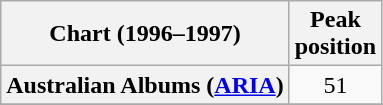<table class="wikitable sortable plainrowheaders" style="text-align:center">
<tr>
<th scope="col">Chart (1996–1997)</th>
<th scope="col">Peak<br>position</th>
</tr>
<tr>
<th scope="row">Australian Albums (<a href='#'>ARIA</a>)</th>
<td>51</td>
</tr>
<tr>
</tr>
<tr>
</tr>
<tr>
</tr>
<tr>
</tr>
<tr>
</tr>
<tr>
</tr>
<tr>
</tr>
<tr>
</tr>
<tr>
</tr>
<tr>
</tr>
</table>
